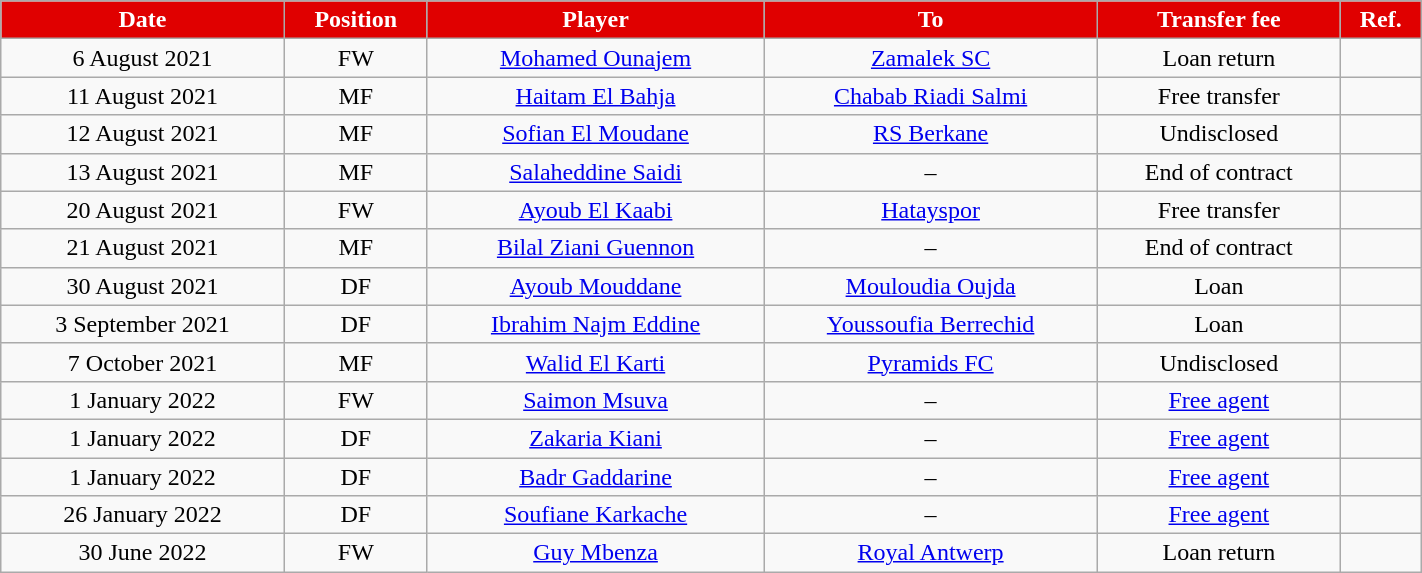<table class="wikitable" style="text-align:center;width:75%;">
<tr>
<th scope="col" style="background-color:#E00000;color:white">Date</th>
<th scope="col" style="background-color:#E00000;color:white">Position</th>
<th scope="col" style="background-color:#E00000;color:white">Player</th>
<th style="background:#E00000; color:white;">To</th>
<th style="background:#E00000; color:white;">Transfer fee</th>
<th style="background:#E00000; color:white;">Ref.</th>
</tr>
<tr>
<td>6 August 2021</td>
<td>FW</td>
<td> <a href='#'>Mohamed Ounajem</a></td>
<td> <a href='#'>Zamalek SC</a></td>
<td>Loan return</td>
<td></td>
</tr>
<tr>
<td>11 August 2021</td>
<td>MF</td>
<td> <a href='#'>Haitam El Bahja</a></td>
<td><a href='#'>Chabab Riadi Salmi</a></td>
<td>Free transfer</td>
<td></td>
</tr>
<tr>
<td>12 August 2021</td>
<td>MF</td>
<td> <a href='#'>Sofian El Moudane</a></td>
<td><a href='#'>RS Berkane</a></td>
<td>Undisclosed</td>
<td></td>
</tr>
<tr>
<td>13 August 2021</td>
<td>MF</td>
<td> <a href='#'>Salaheddine Saidi</a></td>
<td>–</td>
<td>End of contract</td>
<td></td>
</tr>
<tr>
<td>20 August 2021</td>
<td>FW</td>
<td> <a href='#'>Ayoub El Kaabi</a></td>
<td> <a href='#'>Hatayspor</a></td>
<td>Free transfer</td>
<td></td>
</tr>
<tr>
<td>21 August 2021</td>
<td>MF</td>
<td> <a href='#'>Bilal Ziani Guennon</a></td>
<td>–</td>
<td>End of contract</td>
<td></td>
</tr>
<tr>
<td>30 August 2021</td>
<td>DF</td>
<td> <a href='#'>Ayoub Mouddane</a></td>
<td><a href='#'>Mouloudia Oujda</a></td>
<td>Loan</td>
<td></td>
</tr>
<tr>
<td>3 September 2021</td>
<td>DF</td>
<td>  <a href='#'>Ibrahim Najm Eddine</a></td>
<td><a href='#'>Youssoufia Berrechid</a></td>
<td>Loan</td>
<td></td>
</tr>
<tr>
<td>7 October 2021</td>
<td>MF</td>
<td> <a href='#'>Walid El Karti</a></td>
<td> <a href='#'>Pyramids FC</a></td>
<td>Undisclosed</td>
<td></td>
</tr>
<tr>
<td>1 January 2022</td>
<td>FW</td>
<td> <a href='#'>Saimon Msuva</a></td>
<td>–</td>
<td><a href='#'>Free agent</a></td>
<td></td>
</tr>
<tr>
<td>1 January 2022</td>
<td>DF</td>
<td> <a href='#'>Zakaria Kiani</a></td>
<td>–</td>
<td><a href='#'>Free agent</a></td>
<td></td>
</tr>
<tr>
<td>1 January 2022</td>
<td>DF</td>
<td> <a href='#'>Badr Gaddarine</a></td>
<td>–</td>
<td><a href='#'>Free agent</a></td>
<td></td>
</tr>
<tr>
<td>26 January 2022</td>
<td>DF</td>
<td> <a href='#'>Soufiane Karkache</a></td>
<td>–</td>
<td><a href='#'>Free agent</a></td>
<td></td>
</tr>
<tr>
<td>30 June 2022</td>
<td>FW</td>
<td> <a href='#'>Guy Mbenza</a></td>
<td> <a href='#'>Royal Antwerp</a></td>
<td>Loan return</td>
<td></td>
</tr>
</table>
